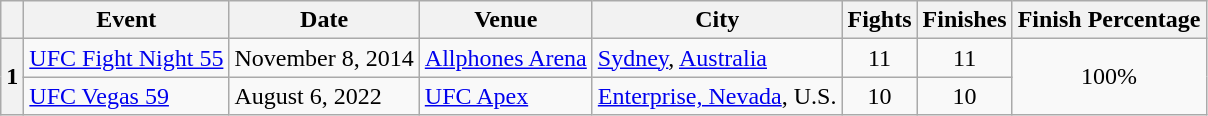<table class=wikitable>
<tr>
<th></th>
<th>Event</th>
<th>Date</th>
<th>Venue</th>
<th>City</th>
<th>Fights</th>
<th>Finishes</th>
<th>Finish Percentage</th>
</tr>
<tr>
<th rowspan=2>1</th>
<td><a href='#'>UFC Fight Night 55</a></td>
<td>November 8, 2014</td>
<td><a href='#'>Allphones Arena</a></td>
<td><a href='#'>Sydney</a>, <a href='#'>Australia</a></td>
<td align=center>11</td>
<td align=center>11</td>
<td rowspan=2 align=center>100%</td>
</tr>
<tr>
<td><a href='#'>UFC Vegas 59</a></td>
<td>August 6, 2022</td>
<td><a href='#'>UFC Apex</a></td>
<td><a href='#'>Enterprise, Nevada</a>, U.S.</td>
<td align=center>10</td>
<td align=center>10</td>
</tr>
</table>
